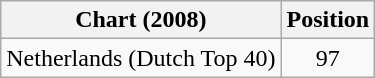<table class="wikitable">
<tr>
<th>Chart (2008)</th>
<th>Position</th>
</tr>
<tr>
<td>Netherlands (Dutch Top 40)</td>
<td align="center">97</td>
</tr>
</table>
